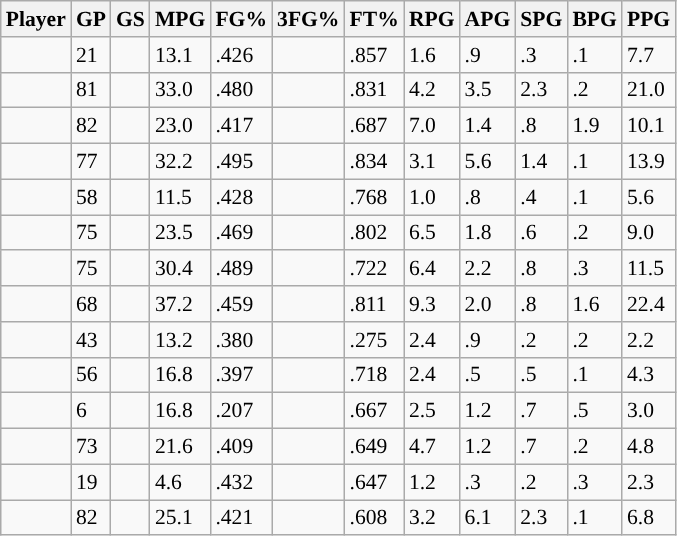<table class="wikitable sortable" style="font-size: 90%">
<tr>
<th>Player</th>
<th>GP</th>
<th>GS</th>
<th>MPG</th>
<th>FG%</th>
<th>3FG%</th>
<th>FT%</th>
<th>RPG</th>
<th>APG</th>
<th>SPG</th>
<th>BPG</th>
<th>PPG</th>
</tr>
<tr>
<td></td>
<td>21</td>
<td></td>
<td>13.1</td>
<td>.426</td>
<td></td>
<td>.857</td>
<td>1.6</td>
<td>.9</td>
<td>.3</td>
<td>.1</td>
<td>7.7</td>
</tr>
<tr>
<td></td>
<td>81</td>
<td></td>
<td>33.0</td>
<td>.480</td>
<td></td>
<td>.831</td>
<td>4.2</td>
<td>3.5</td>
<td>2.3</td>
<td>.2</td>
<td>21.0</td>
</tr>
<tr>
<td></td>
<td>82</td>
<td></td>
<td>23.0</td>
<td>.417</td>
<td></td>
<td>.687</td>
<td>7.0</td>
<td>1.4</td>
<td>.8</td>
<td>1.9</td>
<td>10.1</td>
</tr>
<tr>
<td></td>
<td>77</td>
<td></td>
<td>32.2</td>
<td>.495</td>
<td></td>
<td>.834</td>
<td>3.1</td>
<td>5.6</td>
<td>1.4</td>
<td>.1</td>
<td>13.9</td>
</tr>
<tr>
<td></td>
<td>58</td>
<td></td>
<td>11.5</td>
<td>.428</td>
<td></td>
<td>.768</td>
<td>1.0</td>
<td>.8</td>
<td>.4</td>
<td>.1</td>
<td>5.6</td>
</tr>
<tr>
<td></td>
<td>75</td>
<td></td>
<td>23.5</td>
<td>.469</td>
<td></td>
<td>.802</td>
<td>6.5</td>
<td>1.8</td>
<td>.6</td>
<td>.2</td>
<td>9.0</td>
</tr>
<tr>
<td></td>
<td>75</td>
<td></td>
<td>30.4</td>
<td>.489</td>
<td></td>
<td>.722</td>
<td>6.4</td>
<td>2.2</td>
<td>.8</td>
<td>.3</td>
<td>11.5</td>
</tr>
<tr>
<td></td>
<td>68</td>
<td></td>
<td>37.2</td>
<td>.459</td>
<td></td>
<td>.811</td>
<td>9.3</td>
<td>2.0</td>
<td>.8</td>
<td>1.6</td>
<td>22.4</td>
</tr>
<tr>
<td></td>
<td>43</td>
<td></td>
<td>13.2</td>
<td>.380</td>
<td></td>
<td>.275</td>
<td>2.4</td>
<td>.9</td>
<td>.2</td>
<td>.2</td>
<td>2.2</td>
</tr>
<tr>
<td></td>
<td>56</td>
<td></td>
<td>16.8</td>
<td>.397</td>
<td></td>
<td>.718</td>
<td>2.4</td>
<td>.5</td>
<td>.5</td>
<td>.1</td>
<td>4.3</td>
</tr>
<tr>
<td></td>
<td>6</td>
<td></td>
<td>16.8</td>
<td>.207</td>
<td></td>
<td>.667</td>
<td>2.5</td>
<td>1.2</td>
<td>.7</td>
<td>.5</td>
<td>3.0</td>
</tr>
<tr>
<td></td>
<td>73</td>
<td></td>
<td>21.6</td>
<td>.409</td>
<td></td>
<td>.649</td>
<td>4.7</td>
<td>1.2</td>
<td>.7</td>
<td>.2</td>
<td>4.8</td>
</tr>
<tr>
<td></td>
<td>19</td>
<td></td>
<td>4.6</td>
<td>.432</td>
<td></td>
<td>.647</td>
<td>1.2</td>
<td>.3</td>
<td>.2</td>
<td>.3</td>
<td>2.3</td>
</tr>
<tr>
<td></td>
<td>82</td>
<td></td>
<td>25.1</td>
<td>.421</td>
<td></td>
<td>.608</td>
<td>3.2</td>
<td>6.1</td>
<td>2.3</td>
<td>.1</td>
<td>6.8</td>
</tr>
</table>
